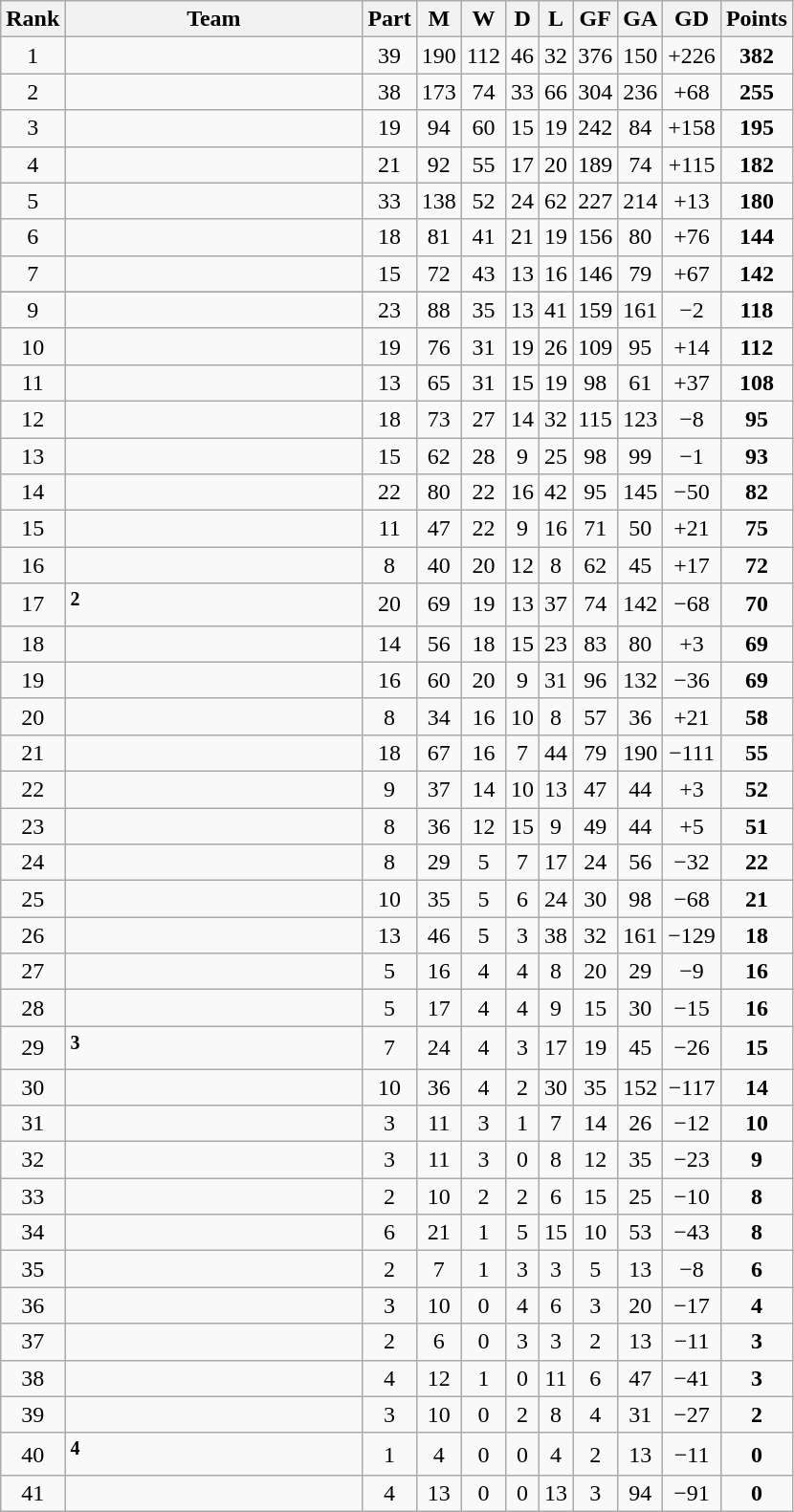<table class="wikitable sortable" style="text-align:center">
<tr>
<th>Rank</th>
<th width=200>Team</th>
<th>Part</th>
<th>M</th>
<th>W</th>
<th>D</th>
<th>L</th>
<th>GF</th>
<th>GA</th>
<th>GD</th>
<th>Points</th>
</tr>
<tr>
<td>1</td>
<td align=left></td>
<td>39</td>
<td>190</td>
<td>112</td>
<td>46</td>
<td>32</td>
<td>376</td>
<td>150</td>
<td>+226</td>
<td><strong>382</strong></td>
</tr>
<tr>
<td>2</td>
<td align=left></td>
<td>38</td>
<td>173</td>
<td>74</td>
<td>33</td>
<td>66</td>
<td>304</td>
<td>236</td>
<td>+68</td>
<td><strong>255</strong></td>
</tr>
<tr>
<td>3</td>
<td align=left></td>
<td>19</td>
<td>94</td>
<td>60</td>
<td>15</td>
<td>19</td>
<td>242</td>
<td>84</td>
<td>+158</td>
<td><strong>195</strong></td>
</tr>
<tr>
<td>4</td>
<td align=left></td>
<td>21</td>
<td>92</td>
<td>55</td>
<td>17</td>
<td>20</td>
<td>189</td>
<td>74</td>
<td>+115</td>
<td><strong>182</strong></td>
</tr>
<tr>
<td>5</td>
<td align=left></td>
<td>33</td>
<td>138</td>
<td>52</td>
<td>24</td>
<td>62</td>
<td>227</td>
<td>214</td>
<td>+13</td>
<td><strong>180</strong></td>
</tr>
<tr>
<td>6</td>
<td align=left></td>
<td>18</td>
<td>81</td>
<td>41</td>
<td>21</td>
<td>19</td>
<td>156</td>
<td>80</td>
<td>+76</td>
<td><strong>144</strong></td>
</tr>
<tr>
<td>7</td>
<td align=left></td>
<td>15</td>
<td>72</td>
<td>43</td>
<td>13</td>
<td>16</td>
<td>146</td>
<td>79</td>
<td>+67</td>
<td><strong>142</strong></td>
</tr>
<tr>
</tr>
<tr>
<td>9</td>
<td align=left></td>
<td>23</td>
<td>88</td>
<td>35</td>
<td>13</td>
<td>41</td>
<td>159</td>
<td>161</td>
<td>−2</td>
<td><strong>118</strong></td>
</tr>
<tr>
<td>10</td>
<td align=left></td>
<td>19</td>
<td>76</td>
<td>31</td>
<td>19</td>
<td>26</td>
<td>109</td>
<td>95</td>
<td>+14</td>
<td><strong>112</strong></td>
</tr>
<tr>
<td>11</td>
<td align=left></td>
<td>13</td>
<td>65</td>
<td>31</td>
<td>15</td>
<td>19</td>
<td>98</td>
<td>61</td>
<td>+37</td>
<td><strong>108</strong></td>
</tr>
<tr>
<td>12</td>
<td align=left></td>
<td>18</td>
<td>73</td>
<td>27</td>
<td>14</td>
<td>32</td>
<td>115</td>
<td>123</td>
<td>−8</td>
<td><strong>95</strong></td>
</tr>
<tr>
<td>13</td>
<td align=left></td>
<td>15</td>
<td>62</td>
<td>28</td>
<td>9</td>
<td>25</td>
<td>98</td>
<td>99</td>
<td>−1</td>
<td><strong>93</strong></td>
</tr>
<tr>
<td>14</td>
<td align=left></td>
<td>22</td>
<td>80</td>
<td>22</td>
<td>16</td>
<td>42</td>
<td>95</td>
<td>145</td>
<td>−50</td>
<td><strong>82</strong></td>
</tr>
<tr>
<td>15</td>
<td align=left></td>
<td>11</td>
<td>47</td>
<td>22</td>
<td>9</td>
<td>16</td>
<td>71</td>
<td>50</td>
<td>+21</td>
<td><strong>75</strong></td>
</tr>
<tr>
<td>16</td>
<td align=left></td>
<td>8</td>
<td>40</td>
<td>20</td>
<td>12</td>
<td>8</td>
<td>62</td>
<td>45</td>
<td>+17</td>
<td><strong>72</strong></td>
</tr>
<tr>
<td>17</td>
<td align=left><sup><strong>2</strong></sup></td>
<td>20</td>
<td>69</td>
<td>19</td>
<td>13</td>
<td>37</td>
<td>74</td>
<td>142</td>
<td>−68</td>
<td><strong>70</strong></td>
</tr>
<tr>
<td>18</td>
<td align=left></td>
<td>14</td>
<td>56</td>
<td>18</td>
<td>15</td>
<td>23</td>
<td>83</td>
<td>80</td>
<td>+3</td>
<td><strong>69</strong></td>
</tr>
<tr>
<td>19</td>
<td align=left></td>
<td>16</td>
<td>60</td>
<td>20</td>
<td>9</td>
<td>31</td>
<td>96</td>
<td>132</td>
<td>−36</td>
<td><strong>69</strong></td>
</tr>
<tr>
<td>20</td>
<td align=left></td>
<td>8</td>
<td>34</td>
<td>16</td>
<td>10</td>
<td>8</td>
<td>57</td>
<td>36</td>
<td>+21</td>
<td><strong>58</strong></td>
</tr>
<tr>
<td>21</td>
<td align=left></td>
<td>18</td>
<td>67</td>
<td>16</td>
<td>7</td>
<td>44</td>
<td>79</td>
<td>190</td>
<td>−111</td>
<td><strong>55</strong></td>
</tr>
<tr>
<td>22</td>
<td align=left></td>
<td>9</td>
<td>37</td>
<td>14</td>
<td>10</td>
<td>13</td>
<td>47</td>
<td>44</td>
<td>+3</td>
<td><strong>52</strong></td>
</tr>
<tr>
<td>23</td>
<td align=left></td>
<td>8</td>
<td>36</td>
<td>12</td>
<td>15</td>
<td>9</td>
<td>49</td>
<td>44</td>
<td>+5</td>
<td><strong>51</strong></td>
</tr>
<tr>
<td>24</td>
<td align=left></td>
<td>8</td>
<td>29</td>
<td>5</td>
<td>7</td>
<td>17</td>
<td>24</td>
<td>56</td>
<td>−32</td>
<td><strong>22</strong></td>
</tr>
<tr>
<td>25</td>
<td align=left></td>
<td>10</td>
<td>35</td>
<td>5</td>
<td>6</td>
<td>24</td>
<td>30</td>
<td>98</td>
<td>−68</td>
<td><strong>21</strong></td>
</tr>
<tr>
<td>26</td>
<td align=left></td>
<td>13</td>
<td>46</td>
<td>5</td>
<td>3</td>
<td>38</td>
<td>32</td>
<td>161</td>
<td>−129</td>
<td><strong>18</strong></td>
</tr>
<tr>
<td>27</td>
<td align=left></td>
<td>5</td>
<td>16</td>
<td>4</td>
<td>4</td>
<td>8</td>
<td>20</td>
<td>29</td>
<td>−9</td>
<td><strong>16</strong></td>
</tr>
<tr>
<td>28</td>
<td align=left></td>
<td>5</td>
<td>17</td>
<td>4</td>
<td>4</td>
<td>9</td>
<td>15</td>
<td>30</td>
<td>−15</td>
<td><strong>16</strong></td>
</tr>
<tr>
<td>29</td>
<td align=left><sup><strong>3</strong></sup></td>
<td>7</td>
<td>24</td>
<td>4</td>
<td>3</td>
<td>17</td>
<td>19</td>
<td>45</td>
<td>−26</td>
<td><strong>15</strong></td>
</tr>
<tr>
<td>30</td>
<td align=left></td>
<td>10</td>
<td>36</td>
<td>4</td>
<td>2</td>
<td>30</td>
<td>35</td>
<td>152</td>
<td>−117</td>
<td><strong>14</strong></td>
</tr>
<tr>
<td>31</td>
<td align=left></td>
<td>3</td>
<td>11</td>
<td>3</td>
<td>1</td>
<td>7</td>
<td>14</td>
<td>26</td>
<td>−12</td>
<td><strong>10</strong></td>
</tr>
<tr>
<td>32</td>
<td align=left></td>
<td>3</td>
<td>11</td>
<td>3</td>
<td>0</td>
<td>8</td>
<td>12</td>
<td>35</td>
<td>−23</td>
<td><strong>9</strong></td>
</tr>
<tr>
<td>33</td>
<td align=left></td>
<td>2</td>
<td>10</td>
<td>2</td>
<td>2</td>
<td>6</td>
<td>15</td>
<td>25</td>
<td>−10</td>
<td><strong>8</strong></td>
</tr>
<tr>
<td>34</td>
<td align=left></td>
<td>6</td>
<td>21</td>
<td>1</td>
<td>5</td>
<td>15</td>
<td>10</td>
<td>53</td>
<td>−43</td>
<td><strong>8</strong></td>
</tr>
<tr>
<td>35</td>
<td align=left></td>
<td>2</td>
<td>7</td>
<td>1</td>
<td>3</td>
<td>3</td>
<td>5</td>
<td>13</td>
<td>−8</td>
<td><strong>6</strong></td>
</tr>
<tr>
<td>36</td>
<td align=left></td>
<td>3</td>
<td>10</td>
<td>0</td>
<td>4</td>
<td>6</td>
<td>3</td>
<td>20</td>
<td>−17</td>
<td><strong>4</strong></td>
</tr>
<tr>
<td>37</td>
<td align=left></td>
<td>2</td>
<td>6</td>
<td>0</td>
<td>3</td>
<td>3</td>
<td>2</td>
<td>13</td>
<td>−11</td>
<td><strong>3</strong></td>
</tr>
<tr>
<td>38</td>
<td align=left></td>
<td>4</td>
<td>12</td>
<td>1</td>
<td>0</td>
<td>11</td>
<td>6</td>
<td>47</td>
<td>−41</td>
<td><strong>3</strong></td>
</tr>
<tr>
<td>39</td>
<td align=left></td>
<td>3</td>
<td>10</td>
<td>0</td>
<td>2</td>
<td>8</td>
<td>4</td>
<td>31</td>
<td>−27</td>
<td><strong>2</strong></td>
</tr>
<tr>
<td>40</td>
<td align=left><sup><strong>4</strong></sup></td>
<td>1</td>
<td>4</td>
<td>0</td>
<td>0</td>
<td>4</td>
<td>2</td>
<td>13</td>
<td>−11</td>
<td><strong>0</strong></td>
</tr>
<tr>
<td>41</td>
<td align=left></td>
<td>4</td>
<td>13</td>
<td>0</td>
<td>0</td>
<td>13</td>
<td>3</td>
<td>94</td>
<td>−91</td>
<td><strong>0</strong></td>
</tr>
</table>
